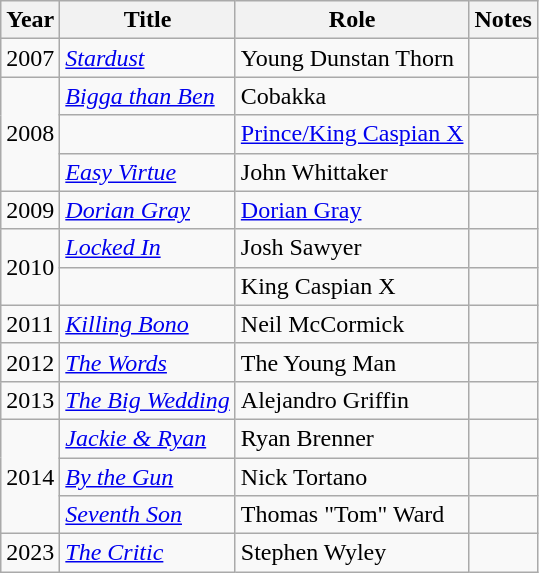<table class="wikitable sortable">
<tr>
<th>Year</th>
<th>Title</th>
<th>Role</th>
<th class="unsortable">Notes</th>
</tr>
<tr>
<td>2007</td>
<td><em><a href='#'>Stardust</a></em></td>
<td>Young Dunstan Thorn</td>
<td></td>
</tr>
<tr>
<td rowspan=3>2008</td>
<td><em><a href='#'>Bigga than Ben</a></em></td>
<td>Cobakka</td>
<td></td>
</tr>
<tr>
<td><em></em></td>
<td><a href='#'>Prince/King Caspian X</a></td>
<td></td>
</tr>
<tr>
<td><em><a href='#'>Easy Virtue</a></em></td>
<td>John Whittaker</td>
<td></td>
</tr>
<tr>
<td>2009</td>
<td><em><a href='#'>Dorian Gray</a></em></td>
<td><a href='#'>Dorian Gray</a></td>
<td></td>
</tr>
<tr>
<td rowspan=2>2010</td>
<td><em><a href='#'>Locked In</a></em></td>
<td>Josh Sawyer</td>
<td></td>
</tr>
<tr>
<td><em></em></td>
<td>King Caspian X</td>
<td></td>
</tr>
<tr>
<td>2011</td>
<td><em><a href='#'>Killing Bono</a></em></td>
<td>Neil McCormick</td>
<td></td>
</tr>
<tr>
<td>2012</td>
<td><em><a href='#'>The Words</a></em></td>
<td>The Young Man</td>
<td></td>
</tr>
<tr>
<td>2013</td>
<td><em><a href='#'>The Big Wedding</a></em></td>
<td>Alejandro Griffin</td>
<td></td>
</tr>
<tr>
<td rowspan=3>2014</td>
<td><em><a href='#'>Jackie & Ryan</a></em></td>
<td>Ryan Brenner</td>
<td></td>
</tr>
<tr>
<td><em><a href='#'>By the Gun</a></em></td>
<td>Nick Tortano</td>
<td></td>
</tr>
<tr>
<td><em><a href='#'>Seventh Son</a></em></td>
<td>Thomas "Tom" Ward</td>
<td></td>
</tr>
<tr>
<td>2023</td>
<td><em><a href='#'>The Critic</a></em></td>
<td>Stephen Wyley</td>
<td></td>
</tr>
</table>
